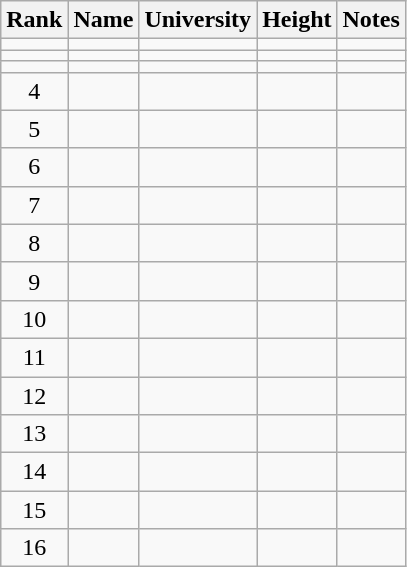<table class="wikitable sortable" style="text-align:center">
<tr>
<th>Rank</th>
<th>Name</th>
<th>University</th>
<th>Height</th>
<th>Notes</th>
</tr>
<tr>
<td></td>
<td align=left></td>
<td align=left></td>
<td></td>
<td></td>
</tr>
<tr>
<td></td>
<td align=left></td>
<td align=left></td>
<td></td>
<td></td>
</tr>
<tr>
<td></td>
<td align=left></td>
<td align=left></td>
<td></td>
<td></td>
</tr>
<tr>
<td>4</td>
<td align=left></td>
<td align=left></td>
<td></td>
<td></td>
</tr>
<tr>
<td>5</td>
<td align=left></td>
<td align=left></td>
<td></td>
<td></td>
</tr>
<tr>
<td>6</td>
<td align=left></td>
<td align=left></td>
<td></td>
<td></td>
</tr>
<tr>
<td>7</td>
<td align=left></td>
<td align=left></td>
<td></td>
<td></td>
</tr>
<tr>
<td>8</td>
<td align=left></td>
<td align=left></td>
<td></td>
<td></td>
</tr>
<tr>
<td>9</td>
<td align=left></td>
<td align=left></td>
<td></td>
<td></td>
</tr>
<tr>
<td>10</td>
<td align=left></td>
<td align=left></td>
<td></td>
<td></td>
</tr>
<tr>
<td>11</td>
<td align=left></td>
<td align=left></td>
<td></td>
<td></td>
</tr>
<tr>
<td>12</td>
<td align=left></td>
<td align=left></td>
<td></td>
<td></td>
</tr>
<tr>
<td>13</td>
<td align=left></td>
<td align=left></td>
<td></td>
<td></td>
</tr>
<tr>
<td>14</td>
<td align=left></td>
<td align=left></td>
<td></td>
<td></td>
</tr>
<tr>
<td>15</td>
<td align=left></td>
<td align=left></td>
<td></td>
<td></td>
</tr>
<tr>
<td>16</td>
<td align=left></td>
<td align=left></td>
<td></td>
<td></td>
</tr>
</table>
